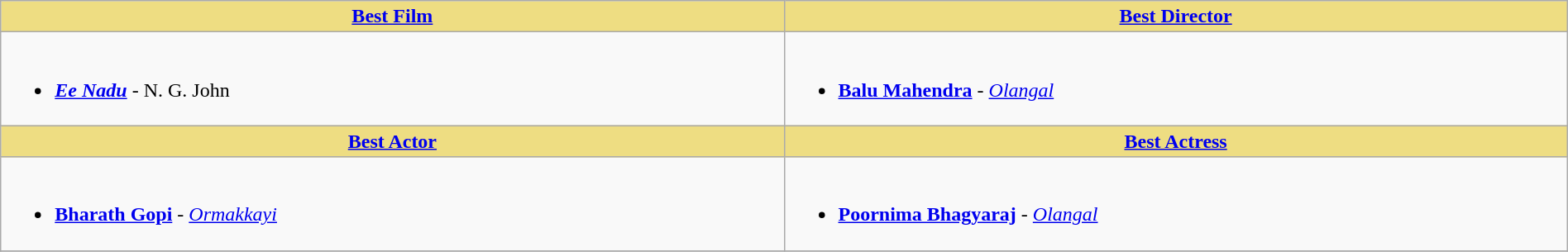<table class="wikitable" width=100% |>
<tr>
<th !  style="background:#eedd82; text-align:center; width:50%;"><a href='#'>Best Film</a></th>
<th !  style="background:#eedd82; text-align:center; width:50%;"><a href='#'>Best Director</a></th>
</tr>
<tr>
<td valign="top"><br><ul><li><strong><em><a href='#'>Ee Nadu</a></em></strong> - N. G. John</li></ul></td>
<td valign="top"><br><ul><li><strong><a href='#'>Balu Mahendra</a></strong> - <em><a href='#'>Olangal</a></em></li></ul></td>
</tr>
<tr>
<th !  style="background:#eedd82; text-align:center; width:50%;"><a href='#'>Best Actor</a></th>
<th !  style="background:#eedd82; text-align:center; width:50%;"><a href='#'>Best Actress</a></th>
</tr>
<tr>
<td valign="top"><br><ul><li><strong><a href='#'>Bharath Gopi</a></strong> - <em><a href='#'>Ormakkayi</a></em></li></ul></td>
<td valign="top"><br><ul><li><strong><a href='#'>Poornima Bhagyaraj</a></strong> - <em><a href='#'>Olangal</a></em></li></ul></td>
</tr>
<tr>
</tr>
</table>
